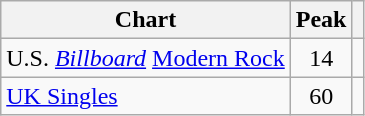<table class="wikitable sortable" style="margin:0em 1em 1em 0pt">
<tr>
<th>Chart</th>
<th>Peak</th>
<th class=unsortable></th>
</tr>
<tr>
<td>U.S. <em><a href='#'>Billboard</a></em> <a href='#'>Modern Rock</a></td>
<td align=center>14</td>
<td></td>
</tr>
<tr>
<td><a href='#'>UK Singles</a></td>
<td align=center>60</td>
<td></td>
</tr>
</table>
